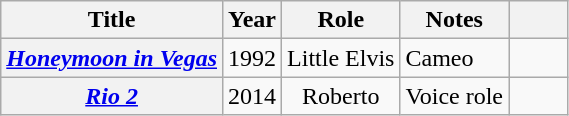<table class="wikitable plainrowheaders sortable" style="text-align: center;">
<tr>
<th scope="col">Title</th>
<th scope="col">Year</th>
<th scope="col">Role</th>
<th scope="col">Notes</th>
<th scope="col" style="width: 2em;" class="unsortable"></th>
</tr>
<tr>
<th scope="row"><em><a href='#'>Honeymoon in Vegas</a></em></th>
<td>1992</td>
<td>Little Elvis</td>
<td style="text-align:left;">Cameo</td>
<td></td>
</tr>
<tr>
<th scope="row"><em><a href='#'>Rio 2</a></em></th>
<td>2014</td>
<td>Roberto</td>
<td style="text-align:left;">Voice role</td>
<td></td>
</tr>
</table>
